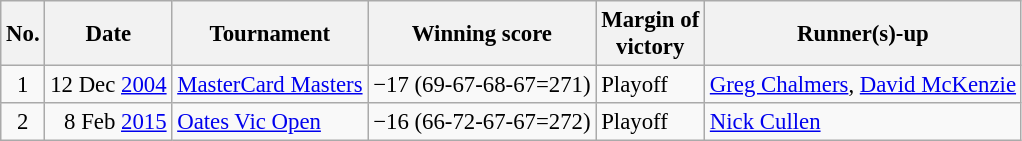<table class="wikitable" style="font-size:95%;">
<tr>
<th>No.</th>
<th>Date</th>
<th>Tournament</th>
<th>Winning score</th>
<th>Margin of<br>victory</th>
<th>Runner(s)-up</th>
</tr>
<tr>
<td align=center>1</td>
<td align=right>12 Dec <a href='#'>2004</a></td>
<td><a href='#'>MasterCard Masters</a></td>
<td>−17 (69-67-68-67=271)</td>
<td>Playoff</td>
<td> <a href='#'>Greg Chalmers</a>,  <a href='#'>David McKenzie</a></td>
</tr>
<tr>
<td align=center>2</td>
<td align=right>8 Feb <a href='#'>2015</a></td>
<td><a href='#'>Oates Vic Open</a></td>
<td>−16 (66-72-67-67=272)</td>
<td>Playoff</td>
<td> <a href='#'>Nick Cullen</a></td>
</tr>
</table>
